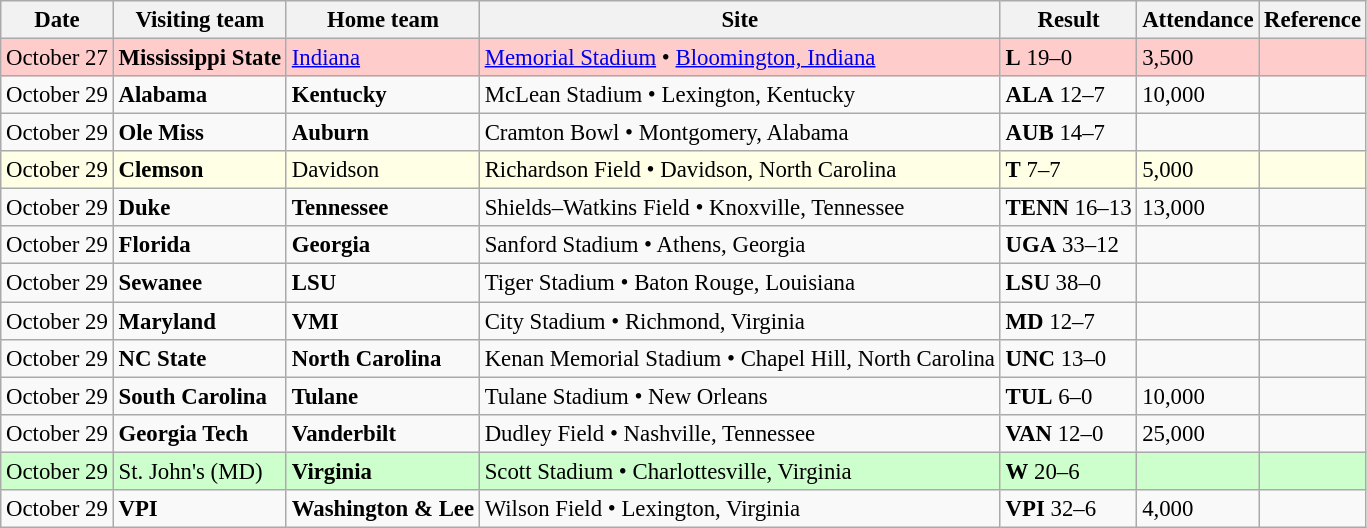<table class="wikitable" style="font-size:95%;">
<tr>
<th>Date</th>
<th>Visiting team</th>
<th>Home team</th>
<th>Site</th>
<th>Result</th>
<th>Attendance</th>
<th class="unsortable">Reference</th>
</tr>
<tr bgcolor=ffcccc>
<td>October 27</td>
<td><strong>Mississippi State</strong></td>
<td><a href='#'>Indiana</a></td>
<td><a href='#'>Memorial Stadium</a> • <a href='#'>Bloomington, Indiana</a></td>
<td><strong>L</strong> 19–0</td>
<td>3,500</td>
<td></td>
</tr>
<tr bgcolor=>
<td>October 29</td>
<td><strong>Alabama</strong></td>
<td><strong>Kentucky</strong></td>
<td>McLean Stadium • Lexington, Kentucky</td>
<td><strong>ALA</strong> 12–7</td>
<td>10,000</td>
<td></td>
</tr>
<tr bgcolor=>
<td>October 29</td>
<td><strong>Ole Miss</strong></td>
<td><strong>Auburn</strong></td>
<td>Cramton Bowl • Montgomery, Alabama</td>
<td><strong>AUB</strong> 14–7</td>
<td></td>
<td></td>
</tr>
<tr bgcolor=ffffe6>
<td>October 29</td>
<td><strong>Clemson</strong></td>
<td>Davidson</td>
<td>Richardson Field • Davidson, North Carolina</td>
<td><strong>T</strong> 7–7</td>
<td>5,000</td>
<td></td>
</tr>
<tr bgcolor=>
<td>October 29</td>
<td><strong>Duke</strong></td>
<td><strong>Tennessee</strong></td>
<td>Shields–Watkins Field • Knoxville, Tennessee</td>
<td><strong>TENN</strong> 16–13</td>
<td>13,000</td>
<td></td>
</tr>
<tr bgcolor=>
<td>October 29</td>
<td><strong>Florida</strong></td>
<td><strong>Georgia</strong></td>
<td>Sanford Stadium • Athens, Georgia</td>
<td><strong>UGA</strong> 33–12</td>
<td></td>
<td></td>
</tr>
<tr bgcolor=>
<td>October 29</td>
<td><strong>Sewanee</strong></td>
<td><strong>LSU</strong></td>
<td>Tiger Stadium • Baton Rouge, Louisiana</td>
<td><strong>LSU</strong> 38–0</td>
<td></td>
<td></td>
</tr>
<tr bgcolor=>
<td>October 29</td>
<td><strong>Maryland</strong></td>
<td><strong>VMI</strong></td>
<td>City Stadium • Richmond, Virginia</td>
<td><strong>MD</strong> 12–7</td>
<td></td>
<td></td>
</tr>
<tr bgcolor=>
<td>October 29</td>
<td><strong>NC State</strong></td>
<td><strong>North Carolina</strong></td>
<td>Kenan Memorial Stadium • Chapel Hill, North Carolina</td>
<td><strong>UNC</strong> 13–0</td>
<td></td>
<td></td>
</tr>
<tr bgcolor=>
<td>October 29</td>
<td><strong>South Carolina</strong></td>
<td><strong>Tulane</strong></td>
<td>Tulane Stadium • New Orleans</td>
<td><strong>TUL</strong> 6–0</td>
<td>10,000</td>
<td></td>
</tr>
<tr bgcolor=>
<td>October 29</td>
<td><strong>Georgia Tech</strong></td>
<td><strong>Vanderbilt</strong></td>
<td>Dudley Field • Nashville, Tennessee</td>
<td><strong>VAN</strong> 12–0</td>
<td>25,000</td>
<td></td>
</tr>
<tr bgcolor=ccffcc>
<td>October 29</td>
<td>St. John's (MD)</td>
<td><strong>Virginia</strong></td>
<td>Scott Stadium • Charlottesville, Virginia</td>
<td><strong>W</strong> 20–6</td>
<td></td>
<td></td>
</tr>
<tr bgcolor=>
<td>October 29</td>
<td><strong>VPI</strong></td>
<td><strong>Washington & Lee</strong></td>
<td>Wilson Field • Lexington, Virginia</td>
<td><strong>VPI</strong> 32–6</td>
<td>4,000</td>
<td></td>
</tr>
</table>
